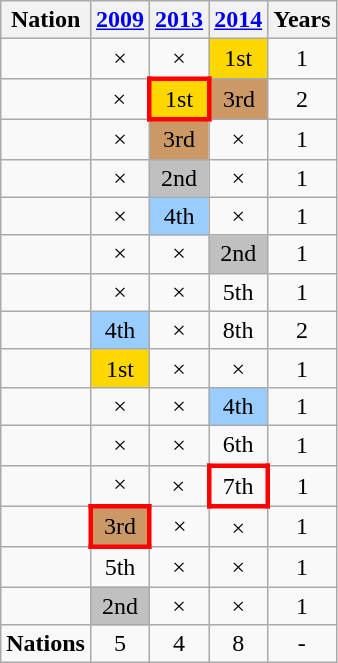<table class="wikitable" style="text-align:center">
<tr>
<th>Nation</th>
<th><a href='#'>2009</a><br></th>
<th><a href='#'>2013</a><br></th>
<th><a href='#'>2014</a><br></th>
<th>Years</th>
</tr>
<tr>
<td align=left></td>
<td>×</td>
<td>×</td>
<td bgcolor=gold>1st</td>
<td>1</td>
</tr>
<tr>
<td align=left></td>
<td>×</td>
<td bgcolor=gold style="border:3px solid red">1st</td>
<td bgcolor=cc9966>3rd</td>
<td>2</td>
</tr>
<tr>
<td align=left></td>
<td>×</td>
<td bgcolor=cc9966>3rd</td>
<td>×</td>
<td>1</td>
</tr>
<tr>
<td align=left></td>
<td>×</td>
<td bgcolor=silver>2nd</td>
<td>×</td>
<td>1</td>
</tr>
<tr>
<td align=left></td>
<td>×</td>
<td bgcolor=9acdff>4th</td>
<td>×</td>
<td>1</td>
</tr>
<tr>
<td align=left></td>
<td>×</td>
<td>×</td>
<td bgcolor=silver>2nd</td>
<td>1</td>
</tr>
<tr>
<td align=left></td>
<td>×</td>
<td>×</td>
<td>5th</td>
<td>1</td>
</tr>
<tr>
<td align=left></td>
<td bgcolor=9acdff>4th</td>
<td>×</td>
<td>8th</td>
<td>2</td>
</tr>
<tr>
<td align=left></td>
<td bgcolor=gold>1st</td>
<td>×</td>
<td>×</td>
<td>1</td>
</tr>
<tr>
<td align=left></td>
<td>×</td>
<td>×</td>
<td bgcolor=9acdff>4th</td>
<td>1</td>
</tr>
<tr>
<td align=left></td>
<td>×</td>
<td>×</td>
<td>6th</td>
<td>1</td>
</tr>
<tr>
<td align=left></td>
<td>×</td>
<td>×</td>
<td style="border:3px solid red">7th</td>
<td>1</td>
</tr>
<tr>
<td align=left></td>
<td bgcolor=cc9966 style="border:3px solid red">3rd</td>
<td>×</td>
<td>×</td>
<td>1</td>
</tr>
<tr>
<td align=left></td>
<td>5th</td>
<td>×</td>
<td>×</td>
<td>1</td>
</tr>
<tr>
<td align=left></td>
<td bgcolor=silver>2nd</td>
<td>×</td>
<td>×</td>
<td>1</td>
</tr>
<tr>
<td><strong>Nations</strong></td>
<td>5</td>
<td>4</td>
<td>8</td>
<td>-</td>
</tr>
</table>
